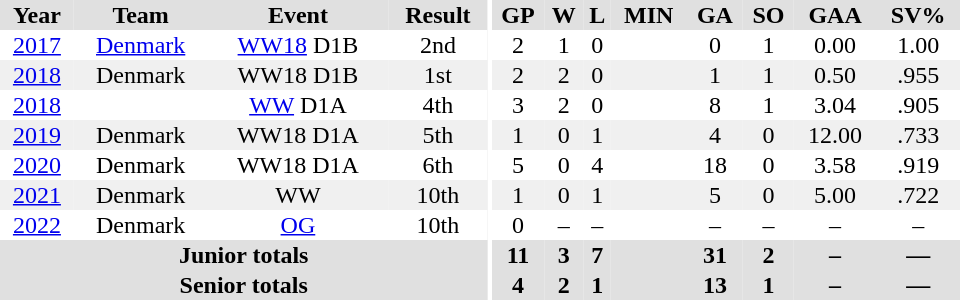<table border="0" cellpadding="1" cellspacing="0" style="text-align:center; width:40em">
<tr ALIGN="centre" bgcolor="#e0e0e0">
<th>Year</th>
<th>Team</th>
<th>Event</th>
<th>Result</th>
<th rowspan="99" bgcolor="#ffffff"></th>
<th>GP</th>
<th>W</th>
<th>L</th>
<th>MIN</th>
<th>GA</th>
<th>SO</th>
<th>GAA</th>
<th>SV%</th>
</tr>
<tr>
<td><a href='#'>2017</a></td>
<td><a href='#'>Denmark</a></td>
<td><a href='#'>WW18</a> D1B</td>
<td>2nd</td>
<td>2</td>
<td>1</td>
<td>0</td>
<td></td>
<td>0</td>
<td>1</td>
<td>0.00</td>
<td>1.00</td>
</tr>
<tr bgcolor="#f0f0f0">
<td><a href='#'>2018</a></td>
<td>Denmark</td>
<td>WW18 D1B</td>
<td>1st</td>
<td>2</td>
<td>2</td>
<td>0</td>
<td></td>
<td>1</td>
<td>1</td>
<td>0.50</td>
<td>.955</td>
</tr>
<tr>
<td><a href='#'>2018</a></td>
<td></td>
<td><a href='#'>WW</a> D1A</td>
<td>4th</td>
<td>3</td>
<td>2</td>
<td>0</td>
<td></td>
<td>8</td>
<td>1</td>
<td>3.04</td>
<td>.905</td>
</tr>
<tr bgcolor="#f0f0f0">
<td><a href='#'>2019</a></td>
<td>Denmark</td>
<td>WW18 D1A</td>
<td>5th</td>
<td>1</td>
<td>0</td>
<td>1</td>
<td></td>
<td>4</td>
<td>0</td>
<td>12.00</td>
<td>.733</td>
</tr>
<tr>
<td><a href='#'>2020</a></td>
<td>Denmark</td>
<td>WW18 D1A</td>
<td>6th</td>
<td>5</td>
<td>0</td>
<td>4</td>
<td></td>
<td>18</td>
<td>0</td>
<td>3.58</td>
<td>.919</td>
</tr>
<tr bgcolor="#f0f0f0">
<td><a href='#'>2021</a></td>
<td>Denmark</td>
<td>WW</td>
<td>10th</td>
<td>1</td>
<td>0</td>
<td>1</td>
<td></td>
<td>5</td>
<td>0</td>
<td>5.00</td>
<td>.722</td>
</tr>
<tr>
<td><a href='#'>2022</a></td>
<td>Denmark</td>
<td><a href='#'>OG</a></td>
<td>10th</td>
<td>0</td>
<td>–</td>
<td>–</td>
<td></td>
<td>–</td>
<td>–</td>
<td>–</td>
<td>–</td>
</tr>
<tr bgcolor="#e0e0e0">
<th colspan="4">Junior totals</th>
<th>11</th>
<th>3</th>
<th>7</th>
<td></td>
<th>31</th>
<th>2</th>
<th>–</th>
<th>—</th>
</tr>
<tr align="centre" bgcolor="#e0e0e0">
<th colspan="4">Senior totals</th>
<th>4</th>
<th>2</th>
<th>1</th>
<th></th>
<th>13</th>
<th>1</th>
<th>–</th>
<th>—</th>
</tr>
</table>
